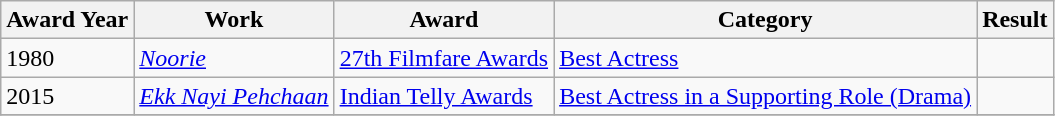<table class="wikitable sortable">
<tr>
<th>Award Year</th>
<th>Work</th>
<th>Award</th>
<th>Category</th>
<th>Result</th>
</tr>
<tr>
<td>1980</td>
<td><em><a href='#'>Noorie</a></em></td>
<td><a href='#'>27th Filmfare Awards</a></td>
<td><a href='#'>Best Actress</a></td>
<td></td>
</tr>
<tr>
<td>2015</td>
<td><em><a href='#'>Ekk Nayi Pehchaan</a></em></td>
<td><a href='#'>Indian Telly Awards</a></td>
<td><a href='#'>Best Actress in a Supporting Role (Drama)</a></td>
<td></td>
</tr>
<tr>
</tr>
</table>
